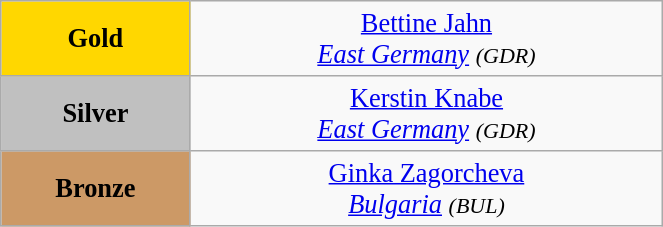<table class="wikitable" style=" text-align:center; font-size:110%;" width="35%">
<tr>
<td bgcolor="gold"><strong>Gold</strong></td>
<td> <a href='#'>Bettine Jahn</a><br><em><a href='#'>East Germany</a> <small>(GDR)</small></em></td>
</tr>
<tr>
<td bgcolor="silver"><strong>Silver</strong></td>
<td> <a href='#'>Kerstin Knabe</a><br><em><a href='#'>East Germany</a> <small>(GDR)</small></em></td>
</tr>
<tr>
<td bgcolor="CC9966"><strong>Bronze</strong></td>
<td> <a href='#'>Ginka Zagorcheva</a><br><em><a href='#'>Bulgaria</a> <small>(BUL)</small></em></td>
</tr>
</table>
